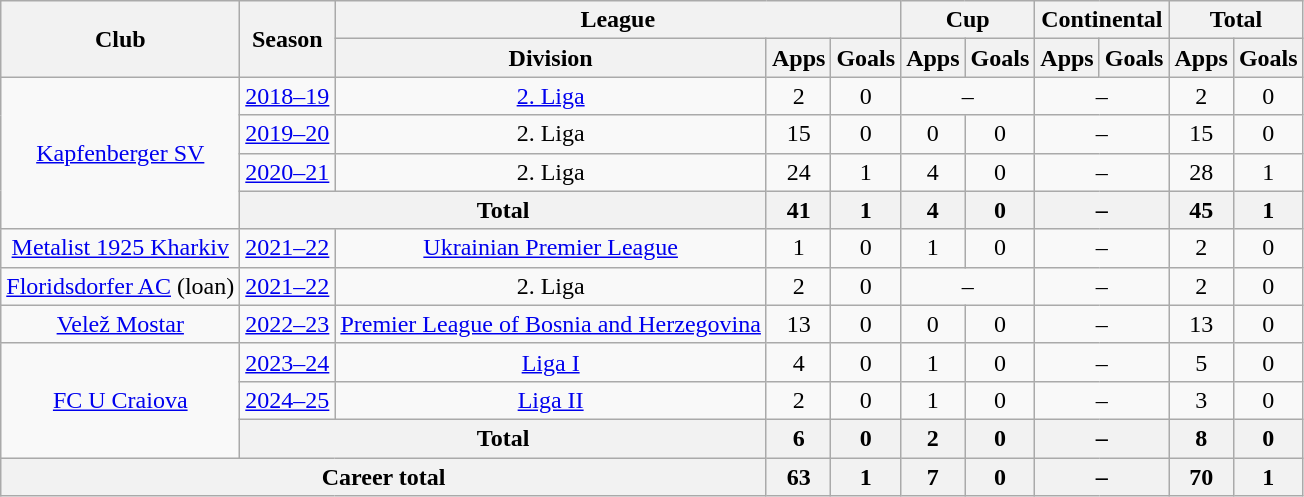<table class="wikitable" style="text-align:center">
<tr>
<th rowspan=2>Club</th>
<th rowspan=2>Season</th>
<th colspan=3>League</th>
<th colspan=2>Cup</th>
<th colspan=2>Continental</th>
<th colspan=2>Total</th>
</tr>
<tr>
<th>Division</th>
<th>Apps</th>
<th>Goals</th>
<th>Apps</th>
<th>Goals</th>
<th>Apps</th>
<th>Goals</th>
<th>Apps</th>
<th>Goals</th>
</tr>
<tr>
<td rowspan=4><a href='#'>Kapfenberger SV</a></td>
<td><a href='#'>2018–19</a></td>
<td><a href='#'>2. Liga</a></td>
<td>2</td>
<td>0</td>
<td colspan=2>–</td>
<td colspan=2>–</td>
<td>2</td>
<td>0</td>
</tr>
<tr>
<td><a href='#'>2019–20</a></td>
<td>2. Liga</td>
<td>15</td>
<td>0</td>
<td>0</td>
<td>0</td>
<td colspan=2>–</td>
<td>15</td>
<td>0</td>
</tr>
<tr>
<td><a href='#'>2020–21</a></td>
<td>2. Liga</td>
<td>24</td>
<td>1</td>
<td>4</td>
<td>0</td>
<td colspan=2>–</td>
<td>28</td>
<td>1</td>
</tr>
<tr>
<th colspan=2>Total</th>
<th>41</th>
<th>1</th>
<th>4</th>
<th>0</th>
<th colspan=2>–</th>
<th>45</th>
<th>1</th>
</tr>
<tr>
<td><a href='#'>Metalist 1925 Kharkiv</a></td>
<td><a href='#'>2021–22</a></td>
<td><a href='#'>Ukrainian Premier League</a></td>
<td>1</td>
<td>0</td>
<td>1</td>
<td>0</td>
<td colspan=2>–</td>
<td>2</td>
<td>0</td>
</tr>
<tr>
<td><a href='#'>Floridsdorfer AC</a> (loan)</td>
<td><a href='#'>2021–22</a></td>
<td>2. Liga</td>
<td>2</td>
<td>0</td>
<td colspan=2>–</td>
<td colspan=2>–</td>
<td>2</td>
<td>0</td>
</tr>
<tr>
<td><a href='#'>Velež Mostar</a></td>
<td><a href='#'>2022–23</a></td>
<td><a href='#'>Premier League of Bosnia and Herzegovina</a></td>
<td>13</td>
<td>0</td>
<td>0</td>
<td>0</td>
<td colspan=2>–</td>
<td>13</td>
<td>0</td>
</tr>
<tr>
<td rowspan=3><a href='#'>FC U Craiova</a></td>
<td><a href='#'>2023–24</a></td>
<td><a href='#'>Liga I</a></td>
<td>4</td>
<td>0</td>
<td>1</td>
<td>0</td>
<td colspan=2>–</td>
<td>5</td>
<td>0</td>
</tr>
<tr>
<td><a href='#'>2024–25</a></td>
<td><a href='#'>Liga II</a></td>
<td>2</td>
<td>0</td>
<td>1</td>
<td>0</td>
<td colspan=2>–</td>
<td>3</td>
<td>0</td>
</tr>
<tr>
<th colspan=2>Total</th>
<th>6</th>
<th>0</th>
<th>2</th>
<th>0</th>
<th colspan=2>–</th>
<th>8</th>
<th>0</th>
</tr>
<tr>
<th colspan=3>Career total</th>
<th>63</th>
<th>1</th>
<th>7</th>
<th>0</th>
<th colspan=2>–</th>
<th>70</th>
<th>1</th>
</tr>
</table>
